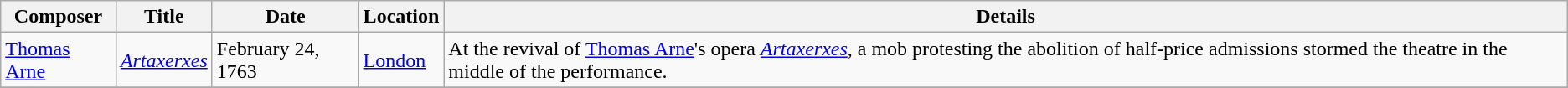<table class="wikitable">
<tr>
<th>Composer</th>
<th>Title</th>
<th>Date</th>
<th>Location</th>
<th>Details</th>
</tr>
<tr>
<td><a href='#'>Thomas Arne</a></td>
<td><em><a href='#'>Artaxerxes</a></em></td>
<td>February 24, 1763</td>
<td><a href='#'>London</a></td>
<td>At the revival of <a href='#'>Thomas Arne</a>'s opera <em><a href='#'>Artaxerxes</a></em>, a mob protesting the abolition of half-price admissions stormed the theatre in the middle of the performance.</td>
</tr>
<tr>
</tr>
</table>
